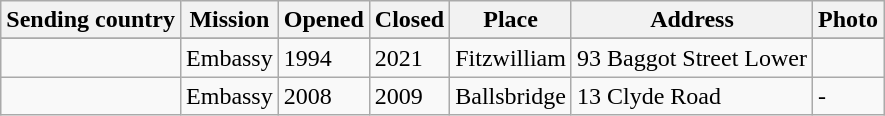<table class="wikitable sortable">
<tr valign="middle">
<th>Sending country</th>
<th>Mission</th>
<th>Opened</th>
<th>Closed</th>
<th>Place</th>
<th>Address</th>
<th>Photo</th>
</tr>
<tr style="font-weight:bold; background-color: #DDDDDD">
</tr>
<tr>
<td></td>
<td>Embassy</td>
<td>1994</td>
<td>2021</td>
<td>Fitzwilliam</td>
<td>93 Baggot Street Lower</td>
<td></td>
</tr>
<tr>
<td></td>
<td>Embassy</td>
<td>2008</td>
<td>2009</td>
<td>Ballsbridge</td>
<td>13 Clyde Road</td>
<td>-</td>
</tr>
</table>
